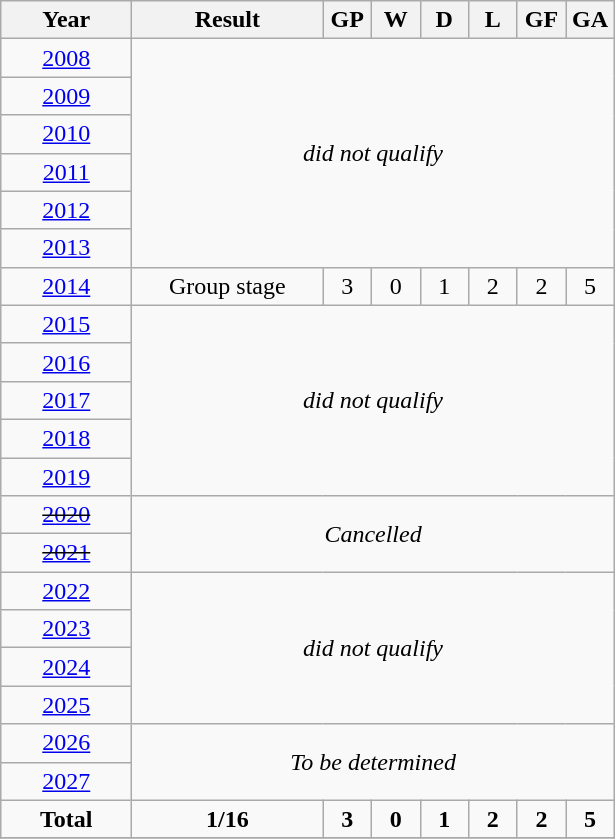<table class="wikitable" style="text-align: center;">
<tr>
<th width=80>Year</th>
<th width=120>Result</th>
<th width=25>GP</th>
<th width=25>W</th>
<th width=25>D</th>
<th width=25>L</th>
<th width=25>GF</th>
<th width=25>GA</th>
</tr>
<tr>
<td> <a href='#'>2008</a></td>
<td colspan=8 rowspan=6><em>did not qualify</em></td>
</tr>
<tr>
<td> <a href='#'>2009</a></td>
</tr>
<tr>
<td> <a href='#'>2010</a></td>
</tr>
<tr>
<td> <a href='#'>2011</a></td>
</tr>
<tr>
<td> <a href='#'>2012</a></td>
</tr>
<tr>
<td> <a href='#'>2013</a></td>
</tr>
<tr>
<td> <a href='#'>2014</a></td>
<td>Group stage</td>
<td>3</td>
<td>0</td>
<td>1</td>
<td>2</td>
<td>2</td>
<td>5</td>
</tr>
<tr>
<td> <a href='#'>2015</a></td>
<td colspan=8 rowspan=5><em>did not qualify</em></td>
</tr>
<tr>
<td> <a href='#'>2016</a></td>
</tr>
<tr>
<td> <a href='#'>2017</a></td>
</tr>
<tr>
<td> <a href='#'>2018</a></td>
</tr>
<tr>
<td> <a href='#'>2019</a></td>
</tr>
<tr>
<td> <s><a href='#'>2020</a></s></td>
<td colspan=8 rowspan=2><em>Cancelled</em></td>
</tr>
<tr>
<td> <s><a href='#'>2021</a></s></td>
</tr>
<tr>
<td> <a href='#'>2022</a></td>
<td colspan=8 rowspan=4><em>did not qualify</em></td>
</tr>
<tr>
<td> <a href='#'>2023</a></td>
</tr>
<tr>
<td> <a href='#'>2024</a></td>
</tr>
<tr>
<td> <a href='#'>2025</a></td>
</tr>
<tr>
<td> <a href='#'>2026</a></td>
<td colspan=8 rowspan=2><em>To be determined</em></td>
</tr>
<tr>
<td> <a href='#'>2027</a></td>
</tr>
<tr>
<td><strong>Total</strong></td>
<td><strong>1/16</strong></td>
<td><strong>3</strong></td>
<td><strong>0</strong></td>
<td><strong>1</strong></td>
<td><strong>2</strong></td>
<td><strong>2</strong></td>
<td><strong>5</strong></td>
</tr>
<tr>
</tr>
</table>
